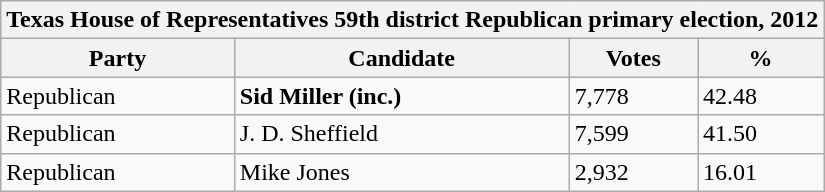<table class="wikitable">
<tr>
<th colspan="4">Texas House of Representatives 59th district Republican primary election, 2012</th>
</tr>
<tr>
<th>Party</th>
<th>Candidate</th>
<th>Votes</th>
<th>%</th>
</tr>
<tr>
<td>Republican</td>
<td><strong>Sid Miller (inc.)</strong></td>
<td>7,778</td>
<td>42.48</td>
</tr>
<tr>
<td>Republican</td>
<td>J. D. Sheffield</td>
<td>7,599</td>
<td>41.50</td>
</tr>
<tr>
<td>Republican</td>
<td>Mike Jones</td>
<td>2,932</td>
<td>16.01</td>
</tr>
</table>
